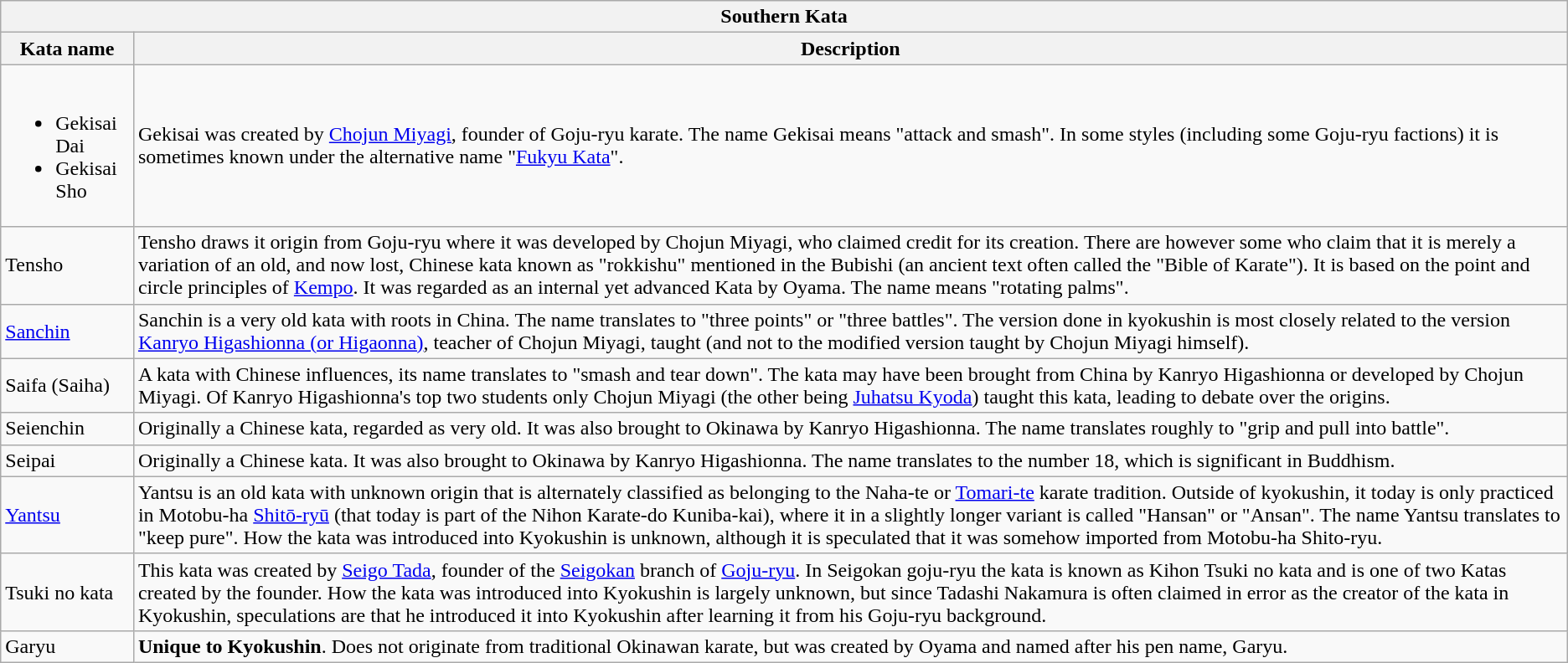<table class="wikitable mw-collapsible mw-collapsed">
<tr>
<th colspan="2">Southern Kata</th>
</tr>
<tr>
<th>Kata name</th>
<th>Description</th>
</tr>
<tr>
<td><br><ul><li>Gekisai Dai</li><li>Gekisai Sho</li></ul></td>
<td>Gekisai was created by <a href='#'>Chojun Miyagi</a>, founder of Goju-ryu karate. The name Gekisai means "attack and smash". In some styles (including some Goju-ryu factions) it is sometimes known under the alternative name "<a href='#'>Fukyu Kata</a>".</td>
</tr>
<tr>
<td>Tensho</td>
<td>Tensho draws it origin from Goju-ryu where it was developed by Chojun Miyagi, who claimed credit for its creation. There are however some who claim that it is merely a variation of an old, and now lost, Chinese kata known as "rokkishu" mentioned in the Bubishi (an ancient text often called the "Bible of Karate"). It is based on the point and circle principles of <a href='#'>Kempo</a>. It was regarded as an internal yet advanced Kata by Oyama. The name means "rotating palms".</td>
</tr>
<tr>
<td><a href='#'>Sanchin</a></td>
<td>Sanchin is a very old kata with roots in China. The name translates to "three points" or "three battles". The version done in kyokushin is most closely related to the version <a href='#'>Kanryo Higashionna (or Higaonna)</a>, teacher of Chojun Miyagi, taught (and not to the modified version taught by Chojun Miyagi himself).</td>
</tr>
<tr>
<td>Saifa (Saiha)</td>
<td>A kata with Chinese influences, its name translates to "smash and tear down". The kata may have been brought from China by Kanryo Higashionna or developed by Chojun Miyagi. Of Kanryo Higashionna's top two students only Chojun Miyagi (the other being <a href='#'>Juhatsu Kyoda</a>) taught this kata, leading to debate over the origins.</td>
</tr>
<tr>
<td>Seienchin</td>
<td>Originally a Chinese kata, regarded as very old. It was also brought to Okinawa by Kanryo Higashionna. The name translates roughly to "grip and pull into battle".</td>
</tr>
<tr>
<td>Seipai</td>
<td>Originally a Chinese kata. It was also brought to Okinawa by Kanryo Higashionna. The name translates to the number 18, which is significant in Buddhism.</td>
</tr>
<tr>
<td><a href='#'>Yantsu</a></td>
<td>Yantsu is an old kata with unknown origin that is alternately classified as belonging to the Naha-te or <a href='#'>Tomari-te</a> karate tradition. Outside of kyokushin, it today is only practiced in Motobu-ha <a href='#'>Shitō-ryū</a> (that today is part of the Nihon Karate-do Kuniba-kai), where it in a slightly longer variant is called "Hansan" or "Ansan". The name Yantsu translates to "keep pure". How the kata was introduced into Kyokushin is unknown, although it is speculated that it was somehow imported from Motobu-ha Shito-ryu.</td>
</tr>
<tr>
<td>Tsuki no kata</td>
<td>This kata was created by <a href='#'>Seigo Tada</a>, founder of the <a href='#'>Seigokan</a> branch of <a href='#'>Goju-ryu</a>. In Seigokan goju-ryu the kata is known as Kihon Tsuki no kata and is one of two Katas created by the founder. How the kata was introduced into Kyokushin is largely unknown, but since Tadashi Nakamura is often claimed in error as the creator of the kata in Kyokushin, speculations are that he introduced it into Kyokushin after learning it from his Goju-ryu background.</td>
</tr>
<tr>
<td>Garyu</td>
<td><strong>Unique to Kyokushin</strong>. Does not originate from traditional Okinawan karate, but was created by Oyama and named after his pen name, Garyu.</td>
</tr>
</table>
